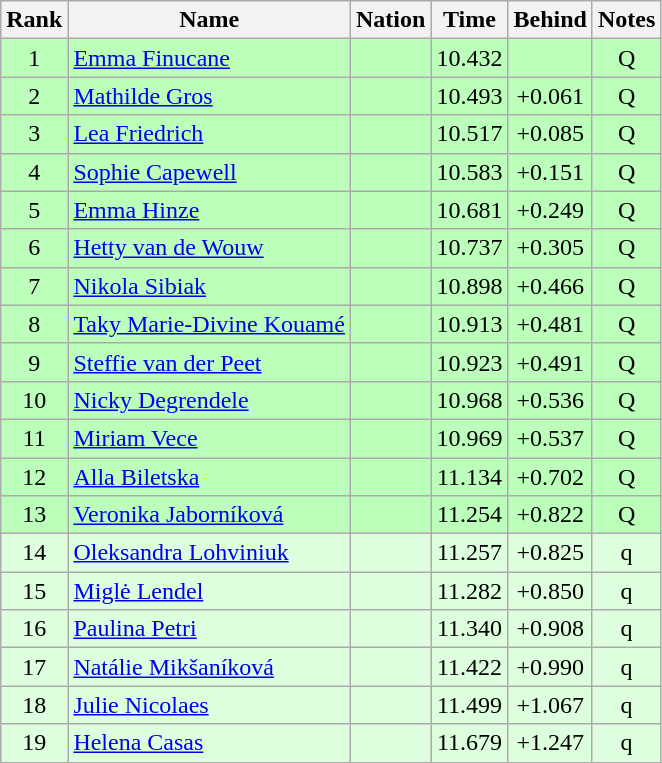<table class="wikitable sortable" style="text-align:center">
<tr>
<th>Rank</th>
<th>Name</th>
<th>Nation</th>
<th>Time</th>
<th>Behind</th>
<th>Notes</th>
</tr>
<tr bgcolor=bbffbb>
<td>1</td>
<td align=left><a href='#'>Emma Finucane</a></td>
<td align=left></td>
<td>10.432</td>
<td></td>
<td>Q</td>
</tr>
<tr bgcolor=bbffbb>
<td>2</td>
<td align=left><a href='#'>Mathilde Gros</a></td>
<td align=left></td>
<td>10.493</td>
<td>+0.061</td>
<td>Q</td>
</tr>
<tr bgcolor=bbffbb>
<td>3</td>
<td align=left><a href='#'>Lea Friedrich</a></td>
<td align=left></td>
<td>10.517</td>
<td>+0.085</td>
<td>Q</td>
</tr>
<tr bgcolor=bbffbb>
<td>4</td>
<td align=left><a href='#'>Sophie Capewell</a></td>
<td align=left></td>
<td>10.583</td>
<td>+0.151</td>
<td>Q</td>
</tr>
<tr bgcolor=bbffbb>
<td>5</td>
<td align=left><a href='#'>Emma Hinze</a></td>
<td align=left></td>
<td>10.681</td>
<td>+0.249</td>
<td>Q</td>
</tr>
<tr bgcolor=bbffbb>
<td>6</td>
<td align=left><a href='#'>Hetty van de Wouw</a></td>
<td align=left></td>
<td>10.737</td>
<td>+0.305</td>
<td>Q</td>
</tr>
<tr bgcolor=bbffbb>
<td>7</td>
<td align=left><a href='#'>Nikola Sibiak</a></td>
<td align=left></td>
<td>10.898</td>
<td>+0.466</td>
<td>Q</td>
</tr>
<tr bgcolor=bbffbb>
<td>8</td>
<td align=left><a href='#'>Taky Marie-Divine Kouamé</a></td>
<td align=left></td>
<td>10.913</td>
<td>+0.481</td>
<td>Q</td>
</tr>
<tr bgcolor=bbffbb>
<td>9</td>
<td align=left><a href='#'>Steffie van der Peet</a></td>
<td align=left></td>
<td>10.923</td>
<td>+0.491</td>
<td>Q</td>
</tr>
<tr bgcolor=bbffbb>
<td>10</td>
<td align=left><a href='#'>Nicky Degrendele</a></td>
<td align=left></td>
<td>10.968</td>
<td>+0.536</td>
<td>Q</td>
</tr>
<tr bgcolor=bbffbb>
<td>11</td>
<td align=left><a href='#'>Miriam Vece</a></td>
<td align=left></td>
<td>10.969</td>
<td>+0.537</td>
<td>Q</td>
</tr>
<tr bgcolor=bbffbb>
<td>12</td>
<td align=left><a href='#'>Alla Biletska</a></td>
<td align=left></td>
<td>11.134</td>
<td>+0.702</td>
<td>Q</td>
</tr>
<tr bgcolor=bbffbb>
<td>13</td>
<td align=left><a href='#'>Veronika Jaborníková</a></td>
<td align=left></td>
<td>11.254</td>
<td>+0.822</td>
<td>Q</td>
</tr>
<tr bgcolor=ddffdd>
<td>14</td>
<td align=left><a href='#'>Oleksandra Lohviniuk</a></td>
<td align=left></td>
<td>11.257</td>
<td>+0.825</td>
<td>q</td>
</tr>
<tr bgcolor=ddffdd>
<td>15</td>
<td align=left><a href='#'>Miglė Lendel</a></td>
<td align=left></td>
<td>11.282</td>
<td>+0.850</td>
<td>q</td>
</tr>
<tr bgcolor=ddffdd>
<td>16</td>
<td align=left><a href='#'>Paulina Petri</a></td>
<td align=left></td>
<td>11.340</td>
<td>+0.908</td>
<td>q</td>
</tr>
<tr bgcolor=ddffdd>
<td>17</td>
<td align=left><a href='#'>Natálie Mikšaníková</a></td>
<td align=left></td>
<td>11.422</td>
<td>+0.990</td>
<td>q</td>
</tr>
<tr bgcolor=ddffdd>
<td>18</td>
<td align=left><a href='#'>Julie Nicolaes</a></td>
<td align=left></td>
<td>11.499</td>
<td>+1.067</td>
<td>q</td>
</tr>
<tr bgcolor=ddffdd>
<td>19</td>
<td align=left><a href='#'>Helena Casas</a></td>
<td align=left></td>
<td>11.679</td>
<td>+1.247</td>
<td>q</td>
</tr>
</table>
